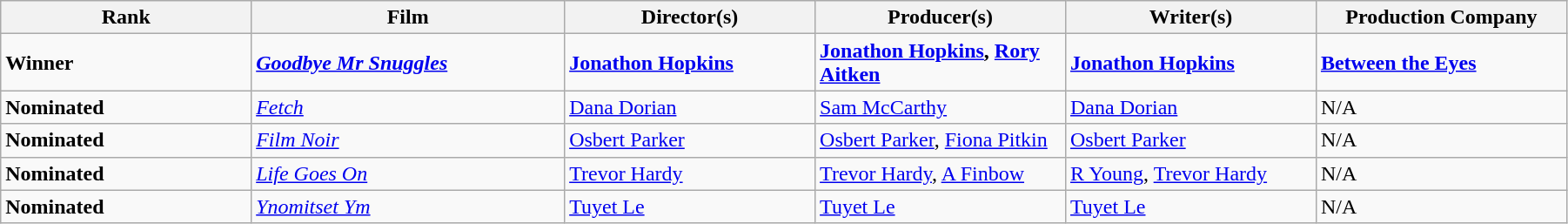<table class="wikitable" width="95%" align="centre">
<tr>
<th width=16%>Rank</th>
<th width=20%>Film</th>
<th width=16%>Director(s)</th>
<th width=16%>Producer(s)</th>
<th width=16%>Writer(s)</th>
<th width=16%>Production Company</th>
</tr>
<tr>
<td><strong>Winner</strong></td>
<td><strong><em><a href='#'>Goodbye Mr Snuggles</a></em></strong></td>
<td><strong><a href='#'>Jonathon Hopkins</a></strong></td>
<td><strong><a href='#'>Jonathon Hopkins</a>, <a href='#'>Rory Aitken</a></strong></td>
<td><strong><a href='#'>Jonathon Hopkins</a></strong></td>
<td><strong><a href='#'>Between the Eyes</a></strong></td>
</tr>
<tr>
<td><strong>Nominated</strong></td>
<td><em><a href='#'>Fetch</a></em></td>
<td><a href='#'>Dana Dorian</a></td>
<td><a href='#'>Sam McCarthy</a></td>
<td><a href='#'>Dana Dorian</a></td>
<td>N/A </td>
</tr>
<tr>
<td><strong>Nominated</strong></td>
<td><em><a href='#'>Film Noir</a></em></td>
<td><a href='#'>Osbert Parker</a></td>
<td><a href='#'>Osbert Parker</a>, <a href='#'>Fiona Pitkin</a></td>
<td><a href='#'>Osbert Parker</a></td>
<td>N/A </td>
</tr>
<tr>
<td><strong>Nominated</strong></td>
<td><em><a href='#'>Life Goes On</a></em></td>
<td><a href='#'>Trevor Hardy</a></td>
<td><a href='#'>Trevor Hardy</a>, <a href='#'>A Finbow</a></td>
<td><a href='#'>R Young</a>, <a href='#'>Trevor Hardy</a></td>
<td>N/A </td>
</tr>
<tr>
<td><strong>Nominated</strong></td>
<td><em><a href='#'>Ynomitset Ym</a></em></td>
<td><a href='#'>Tuyet Le</a></td>
<td><a href='#'>Tuyet Le</a></td>
<td><a href='#'>Tuyet Le</a></td>
<td>N/A </td>
</tr>
</table>
